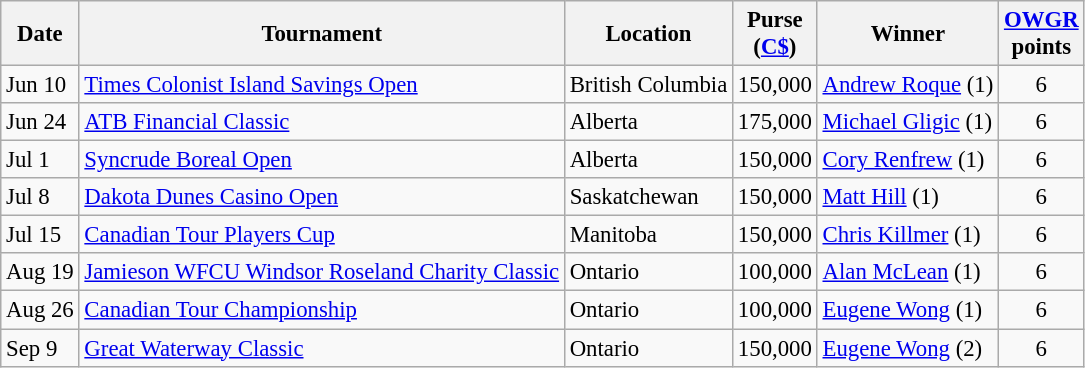<table class="wikitable" style="font-size:95%">
<tr>
<th>Date</th>
<th>Tournament</th>
<th>Location</th>
<th>Purse<br>(<a href='#'>C$</a>)</th>
<th>Winner</th>
<th><a href='#'>OWGR</a><br>points</th>
</tr>
<tr>
<td>Jun 10</td>
<td><a href='#'>Times Colonist Island Savings Open</a></td>
<td>British Columbia</td>
<td align=right>150,000</td>
<td> <a href='#'>Andrew Roque</a> (1)</td>
<td align=center>6</td>
</tr>
<tr>
<td>Jun 24</td>
<td><a href='#'>ATB Financial Classic</a></td>
<td>Alberta</td>
<td align=right>175,000</td>
<td> <a href='#'>Michael Gligic</a> (1)</td>
<td align=center>6</td>
</tr>
<tr>
<td>Jul 1</td>
<td><a href='#'>Syncrude Boreal Open</a></td>
<td>Alberta</td>
<td align=right>150,000</td>
<td> <a href='#'>Cory Renfrew</a> (1)</td>
<td align=center>6</td>
</tr>
<tr>
<td>Jul 8</td>
<td><a href='#'>Dakota Dunes Casino Open</a></td>
<td>Saskatchewan</td>
<td align=right>150,000</td>
<td> <a href='#'>Matt Hill</a> (1)</td>
<td align=center>6</td>
</tr>
<tr>
<td>Jul 15</td>
<td><a href='#'>Canadian Tour Players Cup</a></td>
<td>Manitoba</td>
<td align=right>150,000</td>
<td> <a href='#'>Chris Killmer</a> (1)</td>
<td align=center>6</td>
</tr>
<tr>
<td>Aug 19</td>
<td><a href='#'>Jamieson WFCU Windsor Roseland Charity Classic</a></td>
<td>Ontario</td>
<td align=right>100,000</td>
<td> <a href='#'>Alan McLean</a> (1)</td>
<td align=center>6</td>
</tr>
<tr>
<td>Aug 26</td>
<td><a href='#'>Canadian Tour Championship</a></td>
<td>Ontario</td>
<td align=right>100,000</td>
<td> <a href='#'>Eugene Wong</a> (1)</td>
<td align=center>6</td>
</tr>
<tr>
<td>Sep 9</td>
<td><a href='#'>Great Waterway Classic</a></td>
<td>Ontario</td>
<td align=right>150,000</td>
<td> <a href='#'>Eugene Wong</a> (2)</td>
<td align=center>6</td>
</tr>
</table>
